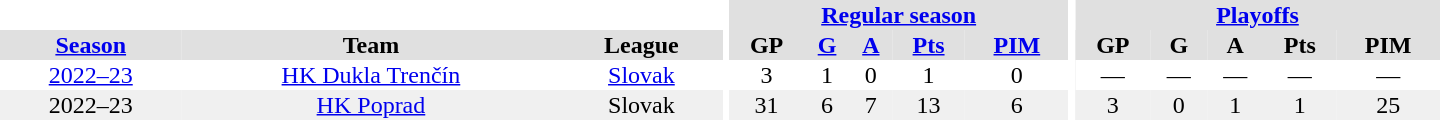<table border="0" cellpadding="1" cellspacing="0" style="text-align:center; width:60em">
<tr bgcolor="#e0e0e0">
<th colspan="3" bgcolor="#ffffff"></th>
<th rowspan="99" bgcolor="#ffffff"></th>
<th colspan="5"><a href='#'>Regular season</a></th>
<th rowspan="99" bgcolor="#ffffff"></th>
<th colspan="5"><a href='#'>Playoffs</a></th>
</tr>
<tr bgcolor="#e0e0e0">
<th><a href='#'>Season</a></th>
<th>Team</th>
<th>League</th>
<th>GP</th>
<th><a href='#'>G</a></th>
<th><a href='#'>A</a></th>
<th><a href='#'>Pts</a></th>
<th><a href='#'>PIM</a></th>
<th>GP</th>
<th>G</th>
<th>A</th>
<th>Pts</th>
<th>PIM</th>
</tr>
<tr>
<td><a href='#'>2022–23</a></td>
<td><a href='#'>HK Dukla Trenčín</a></td>
<td><a href='#'>Slovak</a></td>
<td>3</td>
<td>1</td>
<td>0</td>
<td>1</td>
<td>0</td>
<td>—</td>
<td>—</td>
<td>—</td>
<td>—</td>
<td>—</td>
</tr>
<tr bgcolor="#f0f0f0">
<td>2022–23</td>
<td><a href='#'>HK Poprad</a></td>
<td>Slovak</td>
<td>31</td>
<td>6</td>
<td>7</td>
<td>13</td>
<td>6</td>
<td>3</td>
<td>0</td>
<td>1</td>
<td>1</td>
<td>25</td>
</tr>
</table>
